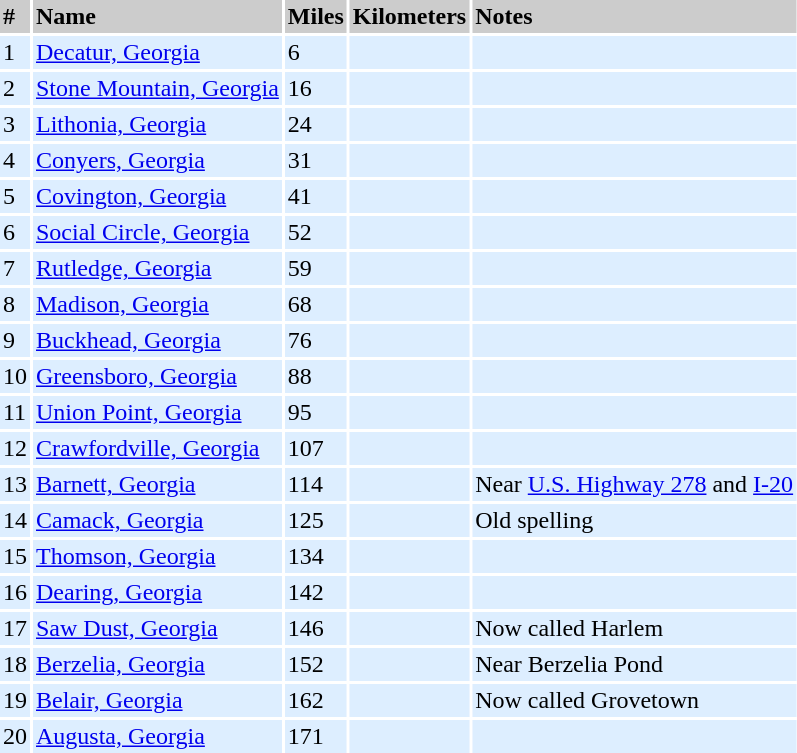<table border=0 cellpadding=2 cellspacing=2>
<tr>
<td bgcolor=#cccccc><strong>#</strong></td>
<td bgcolor=#cccccc><strong>Name</strong></td>
<td bgcolor=#cccccc><strong>Miles</strong></td>
<td bgcolor=#cccccc><strong>Kilometers</strong></td>
<td bgcolor=#cccccc><strong>Notes</strong></td>
</tr>
<tr>
<td bgcolor="#ddeeff">1</td>
<td bgcolor="#ddeeff"><a href='#'>Decatur, Georgia</a></td>
<td bgcolor="#ddeeff">6</td>
<td bgcolor="#ddeeff"></td>
<td bgcolor="#ddeeff"></td>
</tr>
<tr>
<td bgcolor="#ddeeff">2</td>
<td bgcolor="#ddeeff"><a href='#'>Stone Mountain, Georgia</a></td>
<td bgcolor="#ddeeff">16</td>
<td bgcolor="#ddeeff"></td>
<td bgcolor="#ddeeff"></td>
</tr>
<tr>
<td bgcolor="#ddeeff">3</td>
<td bgcolor="#ddeeff"><a href='#'>Lithonia, Georgia</a></td>
<td bgcolor="#ddeeff">24</td>
<td bgcolor="#ddeeff"></td>
<td bgcolor="#ddeeff"></td>
</tr>
<tr>
<td bgcolor="#ddeeff">4</td>
<td bgcolor="#ddeeff"><a href='#'>Conyers, Georgia</a></td>
<td bgcolor="#ddeeff">31</td>
<td bgcolor="#ddeeff"></td>
<td bgcolor="#ddeeff"></td>
</tr>
<tr>
<td bgcolor="#ddeeff">5</td>
<td bgcolor="#ddeeff"><a href='#'>Covington, Georgia</a></td>
<td bgcolor="#ddeeff">41</td>
<td bgcolor="#ddeeff"></td>
<td bgcolor="#ddeeff"></td>
</tr>
<tr>
<td bgcolor="#ddeeff">6</td>
<td bgcolor="#ddeeff"><a href='#'>Social Circle, Georgia</a></td>
<td bgcolor="#ddeeff">52</td>
<td bgcolor="#ddeeff"></td>
<td bgcolor="#ddeeff"></td>
</tr>
<tr>
<td bgcolor="#ddeeff">7</td>
<td bgcolor="#ddeeff"><a href='#'>Rutledge, Georgia</a></td>
<td bgcolor="#ddeeff">59</td>
<td bgcolor="#ddeeff"></td>
<td bgcolor="#ddeeff"></td>
</tr>
<tr>
<td bgcolor="#ddeeff">8</td>
<td bgcolor="#ddeeff"><a href='#'>Madison, Georgia</a></td>
<td bgcolor="#ddeeff">68</td>
<td bgcolor="#ddeeff"></td>
<td bgcolor="#ddeeff"></td>
</tr>
<tr>
<td bgcolor="#ddeeff">9</td>
<td bgcolor="#ddeeff"><a href='#'>Buckhead, Georgia</a></td>
<td bgcolor="#ddeeff">76</td>
<td bgcolor="#ddeeff"></td>
<td bgcolor="#ddeeff"></td>
</tr>
<tr>
<td bgcolor="#ddeeff">10</td>
<td bgcolor="#ddeeff"><a href='#'>Greensboro, Georgia</a></td>
<td bgcolor="#ddeeff">88</td>
<td bgcolor="#ddeeff"></td>
<td bgcolor="#ddeeff"></td>
</tr>
<tr>
<td bgcolor="#ddeeff">11</td>
<td bgcolor="#ddeeff"><a href='#'>Union Point, Georgia</a></td>
<td bgcolor="#ddeeff">95</td>
<td bgcolor="#ddeeff"></td>
<td bgcolor="#ddeeff"></td>
</tr>
<tr>
<td bgcolor="#ddeeff">12</td>
<td bgcolor="#ddeeff"><a href='#'>Crawfordville, Georgia</a></td>
<td bgcolor="#ddeeff">107</td>
<td bgcolor="#ddeeff"></td>
<td bgcolor="#ddeeff"></td>
</tr>
<tr>
<td bgcolor="#ddeeff">13</td>
<td bgcolor="#ddeeff"><a href='#'>Barnett, Georgia</a></td>
<td bgcolor="#ddeeff">114</td>
<td bgcolor="#ddeeff"></td>
<td bgcolor="#ddeeff">Near <a href='#'>U.S. Highway 278</a> and <a href='#'>I-20</a></td>
</tr>
<tr>
<td bgcolor="#ddeeff">14</td>
<td bgcolor="#ddeeff"><a href='#'>Camack, Georgia</a></td>
<td bgcolor="#ddeeff">125</td>
<td bgcolor="#ddeeff"></td>
<td bgcolor="#ddeeff">Old spelling</td>
</tr>
<tr>
<td bgcolor="#ddeeff">15</td>
<td bgcolor="#ddeeff"><a href='#'>Thomson, Georgia</a></td>
<td bgcolor="#ddeeff">134</td>
<td bgcolor="#ddeeff"></td>
<td bgcolor="#ddeeff"></td>
</tr>
<tr>
<td bgcolor="#ddeeff">16</td>
<td bgcolor="#ddeeff"><a href='#'>Dearing, Georgia</a></td>
<td bgcolor="#ddeeff">142</td>
<td bgcolor="#ddeeff"></td>
<td bgcolor="#ddeeff"></td>
</tr>
<tr>
<td bgcolor="#ddeeff">17</td>
<td bgcolor="#ddeeff"><a href='#'>Saw Dust, Georgia</a></td>
<td bgcolor="#ddeeff">146</td>
<td bgcolor="#ddeeff"></td>
<td bgcolor="#ddeeff">Now called Harlem</td>
</tr>
<tr>
<td bgcolor="#ddeeff">18</td>
<td bgcolor="#ddeeff"><a href='#'>Berzelia, Georgia</a></td>
<td bgcolor="#ddeeff">152</td>
<td bgcolor="#ddeeff"></td>
<td bgcolor="#ddeeff">Near Berzelia Pond</td>
</tr>
<tr>
<td bgcolor="#ddeeff">19</td>
<td bgcolor="#ddeeff"><a href='#'>Belair, Georgia</a></td>
<td bgcolor="#ddeeff">162</td>
<td bgcolor="#ddeeff"></td>
<td bgcolor="#ddeeff">Now called Grovetown</td>
</tr>
<tr>
<td bgcolor="#ddeeff">20</td>
<td bgcolor="#ddeeff"><a href='#'>Augusta, Georgia</a></td>
<td bgcolor="#ddeeff">171</td>
<td bgcolor="#ddeeff"></td>
<td bgcolor="#ddeeff"></td>
</tr>
<tr>
</tr>
</table>
